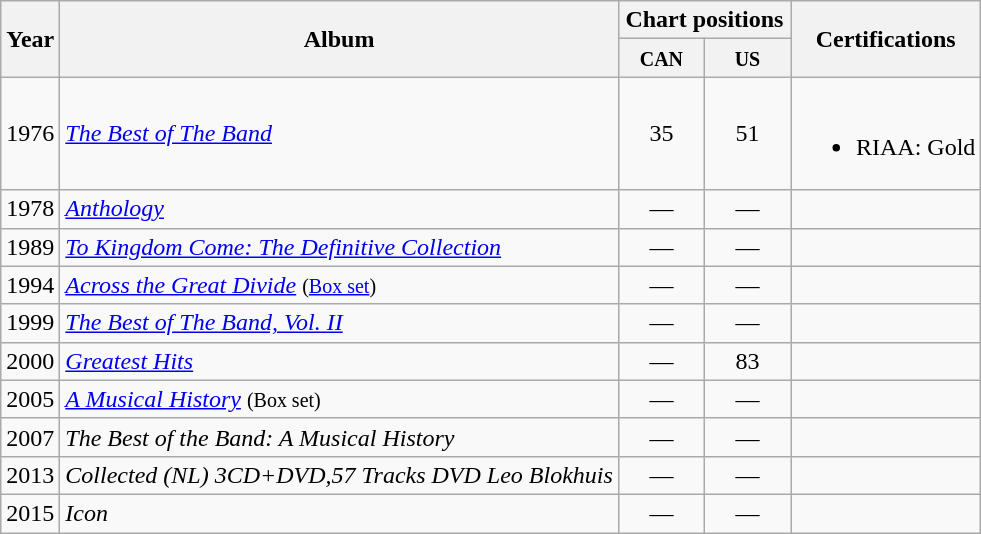<table class="wikitable">
<tr>
<th rowspan="2">Year</th>
<th rowspan="2">Album</th>
<th colspan="2">Chart positions</th>
<th rowspan="2">Certifications</th>
</tr>
<tr>
<th style="width:50px;"><small>CAN</small></th>
<th style="width:50px;"><small>US</small><br></th>
</tr>
<tr>
<td>1976</td>
<td><em><a href='#'>The Best of The Band</a></em></td>
<td style="text-align:center;">35</td>
<td style="text-align:center;">51</td>
<td><br><ul><li>RIAA: Gold</li></ul></td>
</tr>
<tr>
<td>1978</td>
<td><em><a href='#'>Anthology</a></em></td>
<td style="text-align:center;">—</td>
<td style="text-align:center;">—</td>
<td></td>
</tr>
<tr>
<td>1989</td>
<td><em><a href='#'>To Kingdom Come: The Definitive Collection</a></em></td>
<td style="text-align:center;">—</td>
<td style="text-align:center;">—</td>
<td></td>
</tr>
<tr>
<td>1994</td>
<td><em><a href='#'>Across the Great Divide</a></em> <small>(<a href='#'>Box set</a>)</small></td>
<td style="text-align:center;">—</td>
<td style="text-align:center;">—</td>
<td></td>
</tr>
<tr>
<td>1999</td>
<td><em><a href='#'>The Best of The Band, Vol. II</a></em></td>
<td style="text-align:center;">—</td>
<td style="text-align:center;">—</td>
<td></td>
</tr>
<tr>
<td>2000</td>
<td><em><a href='#'>Greatest Hits</a></em></td>
<td style="text-align:center;">—</td>
<td style="text-align:center;">83</td>
<td></td>
</tr>
<tr>
<td>2005</td>
<td><em><a href='#'>A Musical History</a></em> <small>(Box set)</small></td>
<td style="text-align:center;">—</td>
<td style="text-align:center;">—</td>
<td></td>
</tr>
<tr>
<td>2007</td>
<td><em>The Best of the Band: A Musical History</em></td>
<td style="text-align:center;">—</td>
<td style="text-align:center;">—</td>
<td></td>
</tr>
<tr>
<td>2013</td>
<td><em>Collected (NL) 3CD+DVD,57 Tracks DVD Leo Blokhuis</em></td>
<td style="text-align:center;">—</td>
<td style="text-align:center;">—</td>
<td></td>
</tr>
<tr>
<td>2015</td>
<td><em>Icon</em></td>
<td style="text-align:center;">—</td>
<td style="text-align:center;">—</td>
<td></td>
</tr>
</table>
